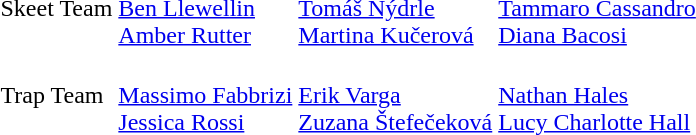<table>
<tr>
<td>Skeet Team</td>
<td><br><a href='#'>Ben Llewellin</a><br><a href='#'>Amber Rutter</a></td>
<td><br><a href='#'>Tomáš Nýdrle</a><br><a href='#'>Martina Kučerová</a></td>
<td><br><a href='#'>Tammaro Cassandro</a><br><a href='#'>Diana Bacosi</a></td>
</tr>
<tr>
<td>Trap Team</td>
<td><br><a href='#'>Massimo Fabbrizi</a><br><a href='#'>Jessica Rossi</a></td>
<td><br><a href='#'>Erik Varga</a><br><a href='#'>Zuzana Štefečeková</a></td>
<td><br><a href='#'>Nathan Hales</a><br><a href='#'>Lucy Charlotte Hall</a></td>
</tr>
</table>
